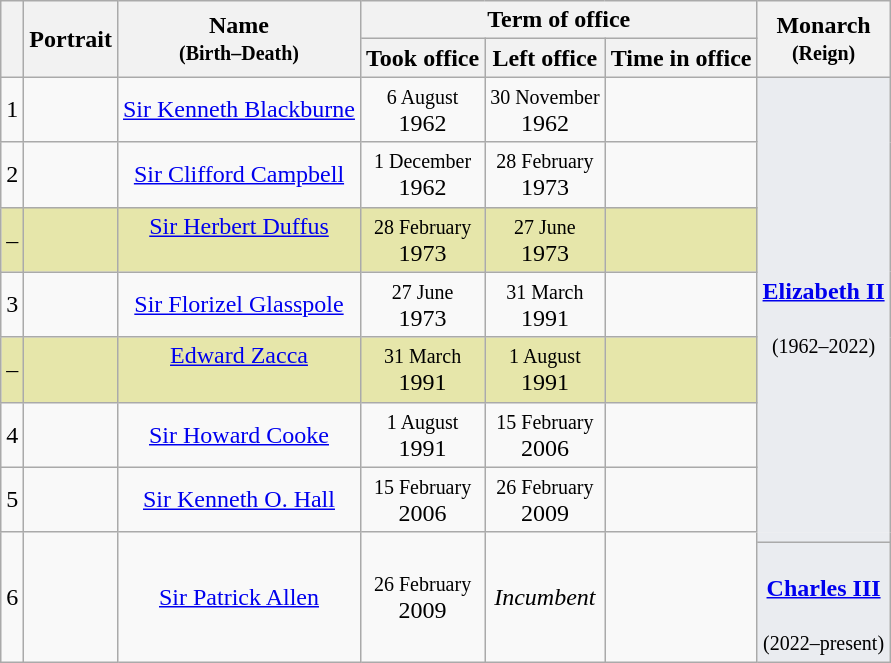<table class="wikitable" style="text-align:center;">
<tr>
<th rowspan="2"></th>
<th rowspan="2">Portrait</th>
<th rowspan="2">Name<br><small>(Birth–Death)</small></th>
<th colspan="3">Term of office</th>
<th rowspan="2">Monarch<br><small>(Reign)</small></th>
</tr>
<tr>
<th>Took office</th>
<th>Left office</th>
<th>Time in office</th>
</tr>
<tr>
<td>1</td>
<td></td>
<td><a href='#'>Sir Kenneth Blackburne</a><br></td>
<td><small>6 August</small><br>1962</td>
<td><small>30 November</small><br>1962</td>
<td></td>
<td rowspan="7" style="background:#eaecf0; border-style: solid solid none solid ;"><br><strong><a href='#'>Elizabeth II</a></strong><br><br><small>(1962–2022)</small></td>
</tr>
<tr>
<td>2</td>
<td></td>
<td><a href='#'>Sir Clifford Campbell</a><br></td>
<td><small>1 December</small><br>1962</td>
<td><small>28 February</small><br>1973</td>
<td></td>
</tr>
<tr style="background:#e6e6aa;">
<td>–</td>
<td></td>
<td><a href='#'>Sir Herbert Duffus</a><br><br></td>
<td><small>28 February</small><br>1973</td>
<td><small>27 June</small><br>1973</td>
<td></td>
</tr>
<tr>
<td>3</td>
<td></td>
<td><a href='#'>Sir Florizel Glasspole</a><br></td>
<td><small>27 June</small><br>1973</td>
<td><small>31 March</small><br>1991</td>
<td></td>
</tr>
<tr style="background:#e6e6aa;">
<td>–</td>
<td></td>
<td><a href='#'>Edward Zacca</a><br><br></td>
<td><small>31 March</small><br>1991</td>
<td><small>1 August</small><br>1991</td>
<td></td>
</tr>
<tr>
<td>4</td>
<td></td>
<td><a href='#'>Sir Howard Cooke</a><br></td>
<td><small>1 August</small><br>1991</td>
<td><small>15 February</small><br>2006</td>
<td></td>
</tr>
<tr>
<td>5</td>
<td></td>
<td><a href='#'>Sir Kenneth O. Hall</a><br></td>
<td><small>15 February</small><br>2006</td>
<td><small>26 February</small><br>2009</td>
<td></td>
</tr>
<tr>
<td rowspan="2">6</td>
<td rowspan="2"></td>
<td rowspan="2"><a href='#'>Sir Patrick Allen</a><br></td>
<td rowspan="2"><small>26 February</small><br>2009</td>
<td rowspan="2"><em>Incumbent</em></td>
<td rowspan="2"></td>
<td style="background:#eaecf0 ; border-style: none solid solid solid ;"></td>
</tr>
<tr>
<td style="background:#eaecf0"><br><strong><a href='#'>Charles III</a></strong><br><br><small>(2022–present)</small></td>
</tr>
</table>
